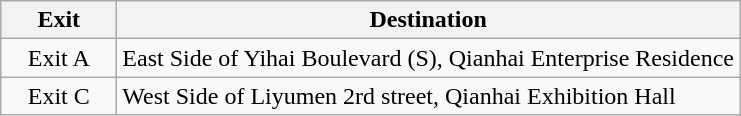<table class="wikitable">
<tr>
<th style="width:70px">Exit</th>
<th>Destination</th>
</tr>
<tr>
<td align="center">Exit A</td>
<td>East Side of Yihai Boulevard (S), Qianhai Enterprise Residence</td>
</tr>
<tr>
<td align="center">Exit C</td>
<td>West Side of Liyumen 2rd street, Qianhai Exhibition Hall</td>
</tr>
</table>
